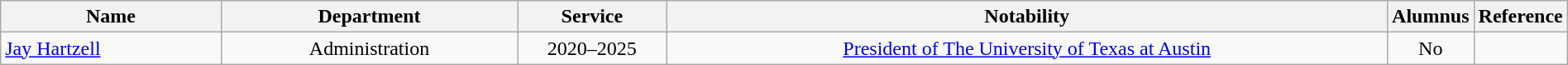<table class="wikitable sortable" style="width:100%">
<tr>
<th style="width:15%;">Name</th>
<th style="width:20%;">Department</th>
<th style="width:10%;">Service</th>
<th style="width:50%;" class="unsortable">Notability</th>
<th style="width:5%;">Alumnus</th>
<th style="width:*;" class="unsortable">Reference</th>
</tr>
<tr>
<td><a href='#'>Jay Hartzell</a></td>
<td style="text-align:center;">Administration</td>
<td style="text-align:center;">2020–2025</td>
<td style="text-align:center;"><a href='#'>President of The University of Texas at Austin</a></td>
<td style="text-align:center;">No</td>
<td style="text-align:center;"></td>
</tr>
</table>
